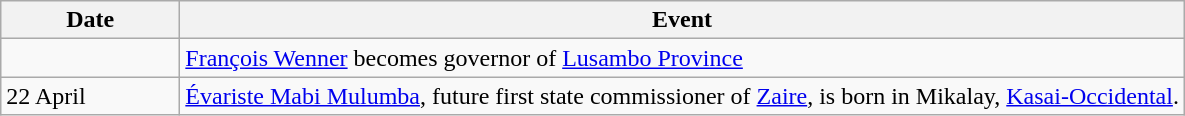<table class=wikitable>
<tr>
<th style="width:7em">Date</th>
<th>Event</th>
</tr>
<tr>
<td></td>
<td><a href='#'>François Wenner</a> becomes governor of <a href='#'>Lusambo Province</a></td>
</tr>
<tr>
<td>22 April</td>
<td><a href='#'>Évariste Mabi Mulumba</a>, future first state commissioner of <a href='#'>Zaire</a>, is born in Mikalay, <a href='#'>Kasai-Occidental</a>.</td>
</tr>
</table>
